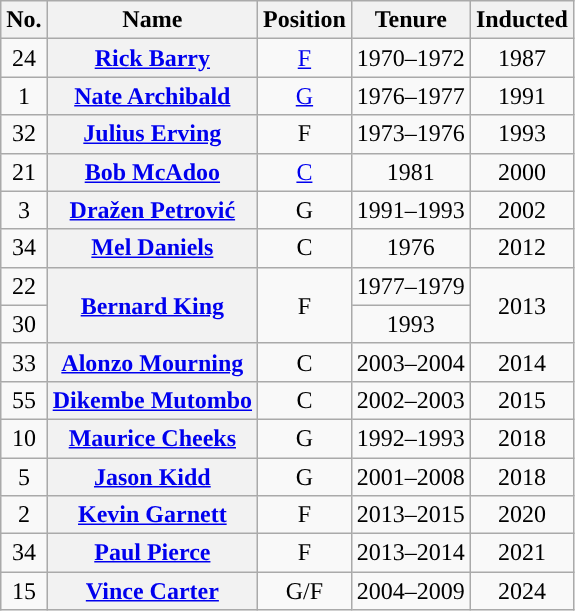<table class="wikitable" style="text-align:center">
<tr>
<th scope="col">No.</th>
<th scope="col">Name</th>
<th scope="col">Position</th>
<th scope="col">Tenure</th>
<th scope="col">Inducted</th>
</tr>
<tr>
<td>24</td>
<th scope="row"><a href='#'>Rick Barry</a></th>
<td><a href='#'>F</a></td>
<td>1970–1972</td>
<td>1987</td>
</tr>
<tr>
<td>1</td>
<th scope="row"><a href='#'>Nate Archibald</a></th>
<td><a href='#'>G</a></td>
<td>1976–1977</td>
<td>1991</td>
</tr>
<tr>
<td>32</td>
<th scope="row"><a href='#'>Julius Erving</a></th>
<td>F</td>
<td>1973–1976</td>
<td>1993</td>
</tr>
<tr>
<td>21</td>
<th scope="row"><a href='#'>Bob McAdoo</a></th>
<td><a href='#'>C</a></td>
<td>1981</td>
<td>2000</td>
</tr>
<tr>
<td>3</td>
<th scope="row"><a href='#'>Dražen Petrović</a></th>
<td>G</td>
<td>1991–1993</td>
<td>2002</td>
</tr>
<tr>
<td>34</td>
<th scope="row"><a href='#'>Mel Daniels</a></th>
<td>C</td>
<td>1976</td>
<td>2012</td>
</tr>
<tr>
<td>22</td>
<th scope="row" rowspan="2"><a href='#'>Bernard King</a></th>
<td rowspan="2">F</td>
<td>1977–1979</td>
<td rowspan="2">2013</td>
</tr>
<tr>
<td>30</td>
<td>1993</td>
</tr>
<tr>
<td>33</td>
<th scope="row"><a href='#'>Alonzo Mourning</a></th>
<td>C</td>
<td>2003–2004</td>
<td>2014</td>
</tr>
<tr>
<td>55</td>
<th scope="row"><a href='#'>Dikembe Mutombo</a></th>
<td>C</td>
<td>2002–2003</td>
<td>2015</td>
</tr>
<tr>
<td>10</td>
<th scope="row"><a href='#'>Maurice Cheeks</a></th>
<td>G</td>
<td>1992–1993</td>
<td>2018</td>
</tr>
<tr>
<td>5</td>
<th scope="row"><a href='#'>Jason Kidd</a></th>
<td>G</td>
<td>2001–2008</td>
<td>2018</td>
</tr>
<tr>
<td>2</td>
<th scope="row"><a href='#'>Kevin Garnett</a></th>
<td>F</td>
<td>2013–2015</td>
<td>2020</td>
</tr>
<tr>
<td>34</td>
<th scope="row"><a href='#'>Paul Pierce</a></th>
<td>F</td>
<td>2013–2014</td>
<td>2021</td>
</tr>
<tr>
<td>15</td>
<th scope="row"><a href='#'>Vince Carter</a></th>
<td>G/F</td>
<td>2004–2009</td>
<td>2024</td>
</tr>
</table>
